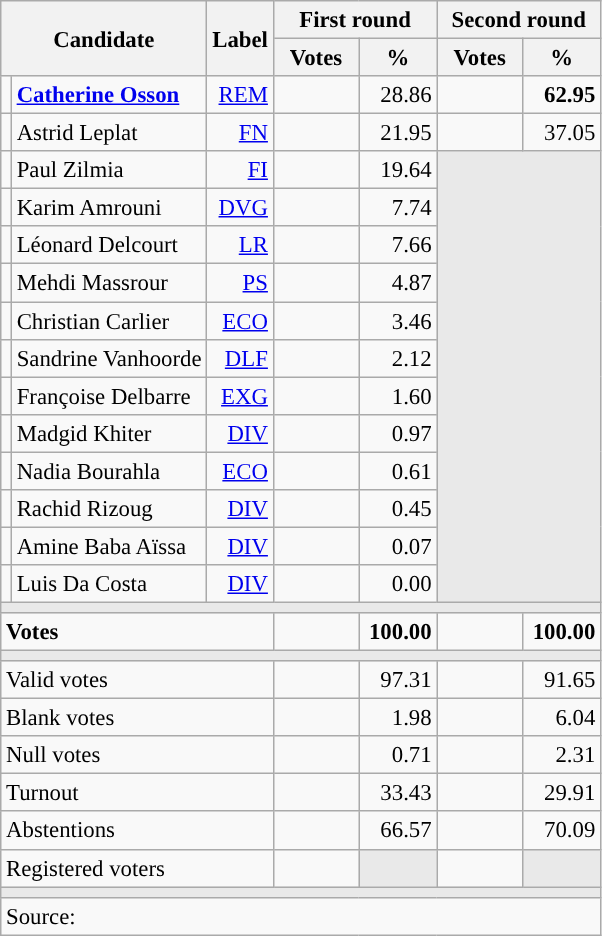<table class="wikitable" style="text-align:right;font-size:95%;">
<tr>
<th rowspan="2" colspan="2">Candidate</th>
<th rowspan="2">Label</th>
<th colspan="2">First round</th>
<th colspan="2">Second round</th>
</tr>
<tr>
<th style="width:50px;">Votes</th>
<th style="width:45px;">%</th>
<th style="width:50px;">Votes</th>
<th style="width:45px;">%</th>
</tr>
<tr>
<td style="color:inherit;background:"></td>
<td style="text-align:left;"><strong><a href='#'>Catherine Osson</a></strong></td>
<td><a href='#'>REM</a></td>
<td></td>
<td>28.86</td>
<td><strong></strong></td>
<td><strong>62.95</strong></td>
</tr>
<tr>
<td style="color:inherit;background:"></td>
<td style="text-align:left;">Astrid Leplat</td>
<td><a href='#'>FN</a></td>
<td></td>
<td>21.95</td>
<td></td>
<td>37.05</td>
</tr>
<tr>
<td style="color:inherit;background:"></td>
<td style="text-align:left;">Paul Zilmia</td>
<td><a href='#'>FI</a></td>
<td></td>
<td>19.64</td>
<td colspan="2" rowspan="12" style="background:#E9E9E9;"></td>
</tr>
<tr>
<td style="color:inherit;background:"></td>
<td style="text-align:left;">Karim Amrouni</td>
<td><a href='#'>DVG</a></td>
<td></td>
<td>7.74</td>
</tr>
<tr>
<td style="color:inherit;background:"></td>
<td style="text-align:left;">Léonard Delcourt</td>
<td><a href='#'>LR</a></td>
<td></td>
<td>7.66</td>
</tr>
<tr>
<td style="color:inherit;background:"></td>
<td style="text-align:left;">Mehdi Massrour</td>
<td><a href='#'>PS</a></td>
<td></td>
<td>4.87</td>
</tr>
<tr>
<td style="color:inherit;background:"></td>
<td style="text-align:left;">Christian Carlier</td>
<td><a href='#'>ECO</a></td>
<td></td>
<td>3.46</td>
</tr>
<tr>
<td style="color:inherit;background:"></td>
<td style="text-align:left;">Sandrine Vanhoorde</td>
<td><a href='#'>DLF</a></td>
<td></td>
<td>2.12</td>
</tr>
<tr>
<td style="color:inherit;background:"></td>
<td style="text-align:left;">Françoise Delbarre</td>
<td><a href='#'>EXG</a></td>
<td></td>
<td>1.60</td>
</tr>
<tr>
<td style="color:inherit;background:"></td>
<td style="text-align:left;">Madgid Khiter</td>
<td><a href='#'>DIV</a></td>
<td></td>
<td>0.97</td>
</tr>
<tr>
<td style="color:inherit;background:"></td>
<td style="text-align:left;">Nadia Bourahla</td>
<td><a href='#'>ECO</a></td>
<td></td>
<td>0.61</td>
</tr>
<tr>
<td style="color:inherit;background:"></td>
<td style="text-align:left;">Rachid Rizoug</td>
<td><a href='#'>DIV</a></td>
<td></td>
<td>0.45</td>
</tr>
<tr>
<td style="color:inherit;background:"></td>
<td style="text-align:left;">Amine Baba Aïssa</td>
<td><a href='#'>DIV</a></td>
<td></td>
<td>0.07</td>
</tr>
<tr>
<td style="color:inherit;background:"></td>
<td style="text-align:left;">Luis Da Costa</td>
<td><a href='#'>DIV</a></td>
<td></td>
<td>0.00</td>
</tr>
<tr>
<td colspan="7" style="background:#E9E9E9;"></td>
</tr>
<tr style="font-weight:bold;">
<td colspan="3" style="text-align:left;">Votes</td>
<td></td>
<td>100.00</td>
<td></td>
<td>100.00</td>
</tr>
<tr>
<td colspan="7" style="background:#E9E9E9;"></td>
</tr>
<tr>
<td colspan="3" style="text-align:left;">Valid votes</td>
<td></td>
<td>97.31</td>
<td></td>
<td>91.65</td>
</tr>
<tr>
<td colspan="3" style="text-align:left;">Blank votes</td>
<td></td>
<td>1.98</td>
<td></td>
<td>6.04</td>
</tr>
<tr>
<td colspan="3" style="text-align:left;">Null votes</td>
<td></td>
<td>0.71</td>
<td></td>
<td>2.31</td>
</tr>
<tr>
<td colspan="3" style="text-align:left;">Turnout</td>
<td></td>
<td>33.43</td>
<td></td>
<td>29.91</td>
</tr>
<tr>
<td colspan="3" style="text-align:left;">Abstentions</td>
<td></td>
<td>66.57</td>
<td></td>
<td>70.09</td>
</tr>
<tr>
<td colspan="3" style="text-align:left;">Registered voters</td>
<td></td>
<td style="background:#E9E9E9;"></td>
<td></td>
<td style="background:#E9E9E9;"></td>
</tr>
<tr>
<td colspan="7" style="background:#E9E9E9;"></td>
</tr>
<tr>
<td colspan="7" style="text-align:left;">Source: </td>
</tr>
</table>
